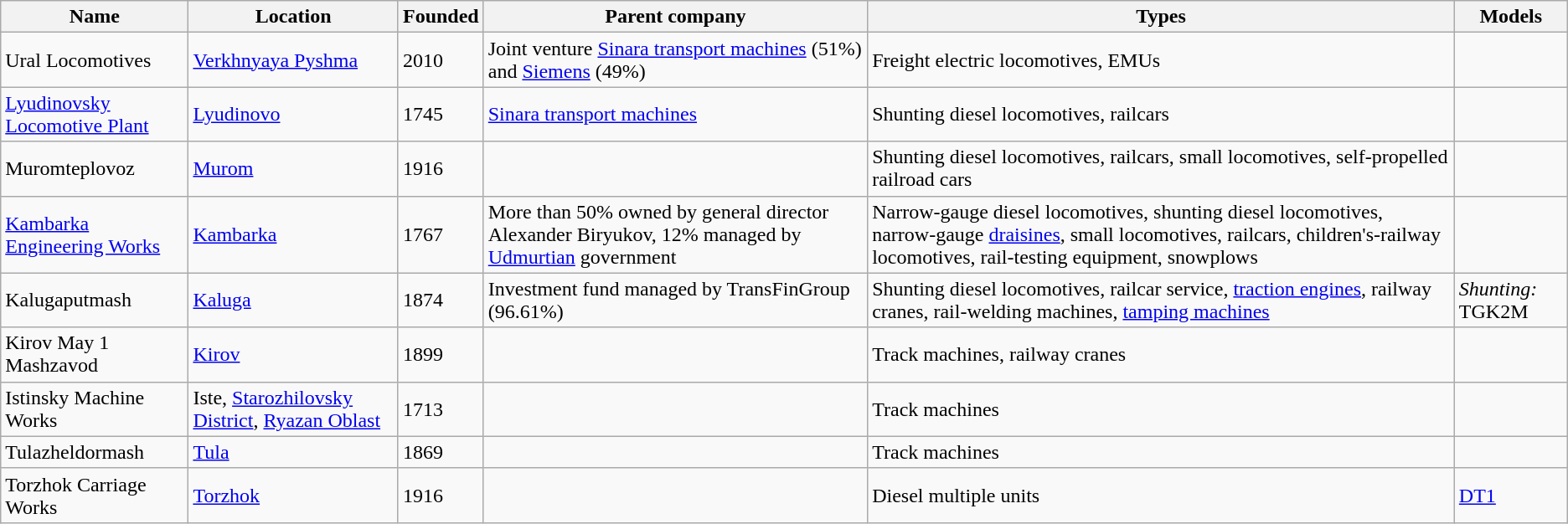<table class="wikitable">
<tr>
<th>Name</th>
<th>Location</th>
<th>Founded</th>
<th>Parent company</th>
<th>Types</th>
<th>Models</th>
</tr>
<tr>
<td>Ural Locomotives</td>
<td><a href='#'>Verkhnyaya Pyshma</a></td>
<td>2010</td>
<td>Joint venture <a href='#'>Sinara transport machines</a> (51%) and <a href='#'>Siemens</a> (49%)</td>
<td>Freight electric locomotives, EMUs</td>
<td></td>
</tr>
<tr>
<td><a href='#'>Lyudinovsky Locomotive Plant</a></td>
<td><a href='#'>Lyudinovo</a></td>
<td>1745</td>
<td><a href='#'>Sinara transport machines</a></td>
<td>Shunting diesel locomotives, railcars</td>
<td></td>
</tr>
<tr>
<td>Muromteplovoz</td>
<td><a href='#'>Murom</a></td>
<td>1916</td>
<td></td>
<td>Shunting diesel locomotives, railcars, small locomotives, self-propelled railroad cars</td>
<td></td>
</tr>
<tr>
<td><a href='#'>Kambarka Engineering Works</a></td>
<td><a href='#'>Kambarka</a></td>
<td>1767</td>
<td>More than 50% owned by general director Alexander Biryukov, 12% managed by <a href='#'>Udmurtian</a> government</td>
<td>Narrow-gauge diesel locomotives, shunting diesel locomotives, narrow-gauge <a href='#'>draisines</a>, small locomotives, railcars, children's-railway locomotives, rail-testing equipment, snowplows</td>
<td></td>
</tr>
<tr>
<td>Kalugaputmash</td>
<td><a href='#'>Kaluga</a></td>
<td>1874</td>
<td>Investment fund managed by TransFinGroup (96.61%)</td>
<td>Shunting diesel locomotives, railcar service, <a href='#'>traction engines</a>, railway cranes, rail-welding machines, <a href='#'>tamping machines</a></td>
<td><em>Shunting:</em> TGK2M</td>
</tr>
<tr>
<td>Kirov May 1 Mashzavod</td>
<td><a href='#'>Kirov</a></td>
<td>1899</td>
<td></td>
<td>Track machines, railway cranes</td>
<td></td>
</tr>
<tr>
<td>Istinsky Machine Works</td>
<td>Iste, <a href='#'>Starozhilovsky District</a>, <a href='#'>Ryazan Oblast</a></td>
<td>1713</td>
<td></td>
<td>Track machines</td>
<td></td>
</tr>
<tr>
<td>Tulazheldormash</td>
<td><a href='#'>Tula</a></td>
<td>1869</td>
<td></td>
<td>Track machines</td>
<td></td>
</tr>
<tr>
<td>Torzhok Carriage Works</td>
<td><a href='#'>Torzhok</a></td>
<td>1916</td>
<td></td>
<td>Diesel multiple units</td>
<td><a href='#'>DT1</a></td>
</tr>
</table>
